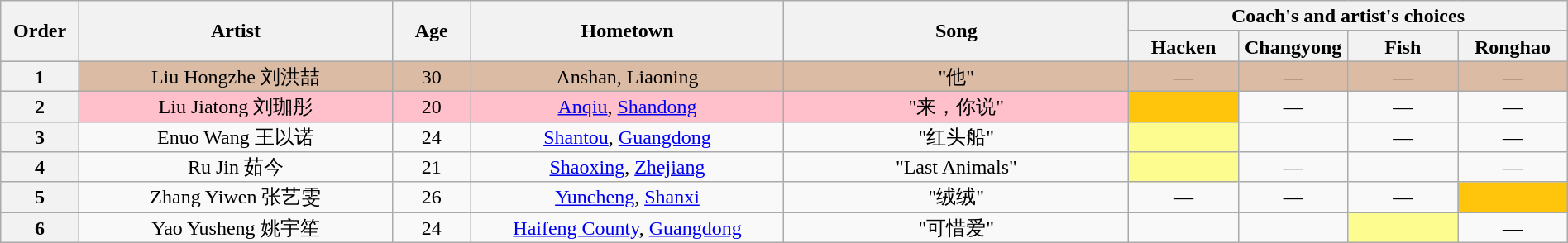<table class="wikitable" style="text-align:center; line-height:17px; width:100%;">
<tr>
<th scope="col" rowspan="2" style="width:05%;">Order</th>
<th scope="col" rowspan="2" style="width:20%;">Artist</th>
<th scope="col" rowspan="2" style="width:05%;">Age</th>
<th scope="col" rowspan="2" style="width:20%;">Hometown</th>
<th scope="col" rowspan="2" style="width:22%;">Song</th>
<th scope="col" colspan="4" style="width:28%;">Coach's and artist's choices</th>
</tr>
<tr>
<th style="width:07%;">Hacken</th>
<th style="width:07%;">Changyong</th>
<th style="width:07%;">Fish</th>
<th style="width:07%;">Ronghao</th>
</tr>
<tr style="background:#dbbba4">
<th>1</th>
<td>Liu Hongzhe 刘洪喆</td>
<td>30</td>
<td>Anshan, Liaoning</td>
<td>"他"</td>
<td>—</td>
<td>—</td>
<td>—</td>
<td>—</td>
</tr>
<tr>
<th>2</th>
<td style="background:pink;">Liu Jiatong 刘珈彤</td>
<td style="background:pink;">20</td>
<td style="background:pink;"><a href='#'>Anqiu</a>, <a href='#'>Shandong</a></td>
<td style="background:pink;">"来，你说"</td>
<td style="background:#FFC40C;"><strong></strong></td>
<td>—</td>
<td>—</td>
<td>—</td>
</tr>
<tr>
<th>3</th>
<td>Enuo Wang 王以诺</td>
<td>24</td>
<td><a href='#'>Shantou</a>, <a href='#'>Guangdong</a></td>
<td>"红头船"</td>
<td style="background:#fdfc8f;"><strong></strong></td>
<td><strong></strong></td>
<td>—</td>
<td>—</td>
</tr>
<tr>
<th>4</th>
<td>Ru Jin 茹今</td>
<td>21</td>
<td><a href='#'>Shaoxing</a>, <a href='#'>Zhejiang</a></td>
<td>"Last Animals"</td>
<td style="background:#fdfc8f;"><strong></strong></td>
<td>—</td>
<td><strong></strong></td>
<td>—</td>
</tr>
<tr>
<th>5</th>
<td>Zhang Yiwen 张艺雯</td>
<td>26</td>
<td><a href='#'>Yuncheng</a>, <a href='#'>Shanxi</a></td>
<td>"绒绒"</td>
<td>—</td>
<td>—</td>
<td>—</td>
<td style="background:#FFC40C;"><strong></strong></td>
</tr>
<tr>
<th>6</th>
<td>Yao Yusheng 姚宇笙</td>
<td>24</td>
<td><a href='#'>Haifeng County</a>, <a href='#'>Guangdong</a></td>
<td>"可惜爱"</td>
<td><strong></strong></td>
<td><strong></strong></td>
<td style="background:#fdfc8f;"><strong></strong></td>
<td>—</td>
</tr>
</table>
